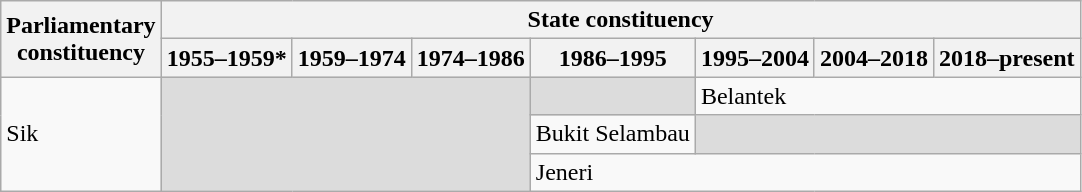<table class="wikitable">
<tr>
<th rowspan="2">Parliamentary<br>constituency</th>
<th colspan="7">State constituency</th>
</tr>
<tr>
<th>1955–1959*</th>
<th>1959–1974</th>
<th>1974–1986</th>
<th>1986–1995</th>
<th>1995–2004</th>
<th>2004–2018</th>
<th>2018–present</th>
</tr>
<tr>
<td rowspan="3">Sik</td>
<td colspan="3" rowspan="3" bgcolor="dcdcdc"></td>
<td bgcolor="dcdcdc"></td>
<td colspan="3">Belantek</td>
</tr>
<tr>
<td>Bukit Selambau</td>
<td colspan="3" bgcolor="dcdcdc"></td>
</tr>
<tr>
<td colspan="4">Jeneri</td>
</tr>
</table>
